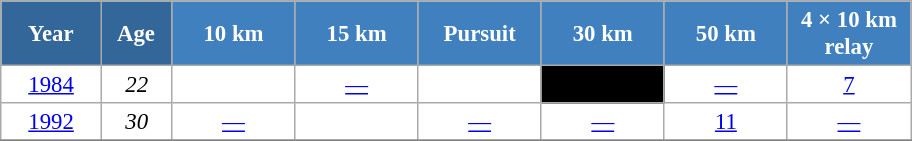<table class="wikitable" style="font-size:95%; text-align:center; border:grey solid 1px; border-collapse:collapse; background:#ffffff;">
<tr>
<th style="background-color:#369; color:white; width:60px;"> Year </th>
<th style="background-color:#369; color:white; width:40px;"> Age </th>
<th style="background-color:#4180be; color:white; width:75px;"> 10 km </th>
<th style="background-color:#4180be; color:white; width:75px;"> 15 km </th>
<th style="background-color:#4180be; color:white; width:75px;"> Pursuit </th>
<th style="background-color:#4180be; color:white; width:75px;"> 30 km </th>
<th style="background-color:#4180be; color:white; width:75px;"> 50 km </th>
<th style="background-color:#4180be; color:white; width:75px;"> 4 × 10 km <br> relay </th>
</tr>
<tr>
<td><a href='#'>1984</a></td>
<td><em>22</em></td>
<td></td>
<td><a href='#'>—</a></td>
<td></td>
<td style="background:#000; color:#fff;"><a href='#'><span></span></a></td>
<td><a href='#'>—</a></td>
<td><a href='#'>7</a></td>
</tr>
<tr>
<td><a href='#'>1992</a></td>
<td><em>30</em></td>
<td><a href='#'>—</a></td>
<td></td>
<td><a href='#'>—</a></td>
<td><a href='#'>—</a></td>
<td><a href='#'>11</a></td>
<td><a href='#'>—</a></td>
</tr>
<tr>
</tr>
</table>
